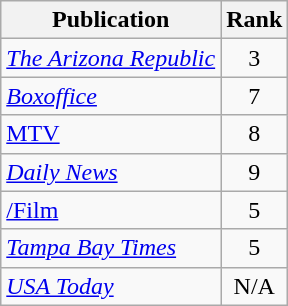<table class="wikitable sortable">
<tr>
<th>Publication</th>
<th>Rank</th>
</tr>
<tr>
<td><em><a href='#'>The Arizona Republic</a></em></td>
<td style="text-align:center;">3</td>
</tr>
<tr>
<td><em><a href='#'>Boxoffice</a></em></td>
<td style="text-align:center;">7</td>
</tr>
<tr>
<td><a href='#'>MTV</a></td>
<td style="text-align:center;">8</td>
</tr>
<tr>
<td><em><a href='#'>Daily News</a></em></td>
<td style="text-align:center;">9</td>
</tr>
<tr>
<td><a href='#'>/Film</a></td>
<td style="text-align:center;">5</td>
</tr>
<tr>
<td><em><a href='#'>Tampa Bay Times</a></em></td>
<td style="text-align:center;">5</td>
</tr>
<tr>
<td><em><a href='#'>USA Today</a></em></td>
<td style="text-align:center;">N/A</td>
</tr>
</table>
